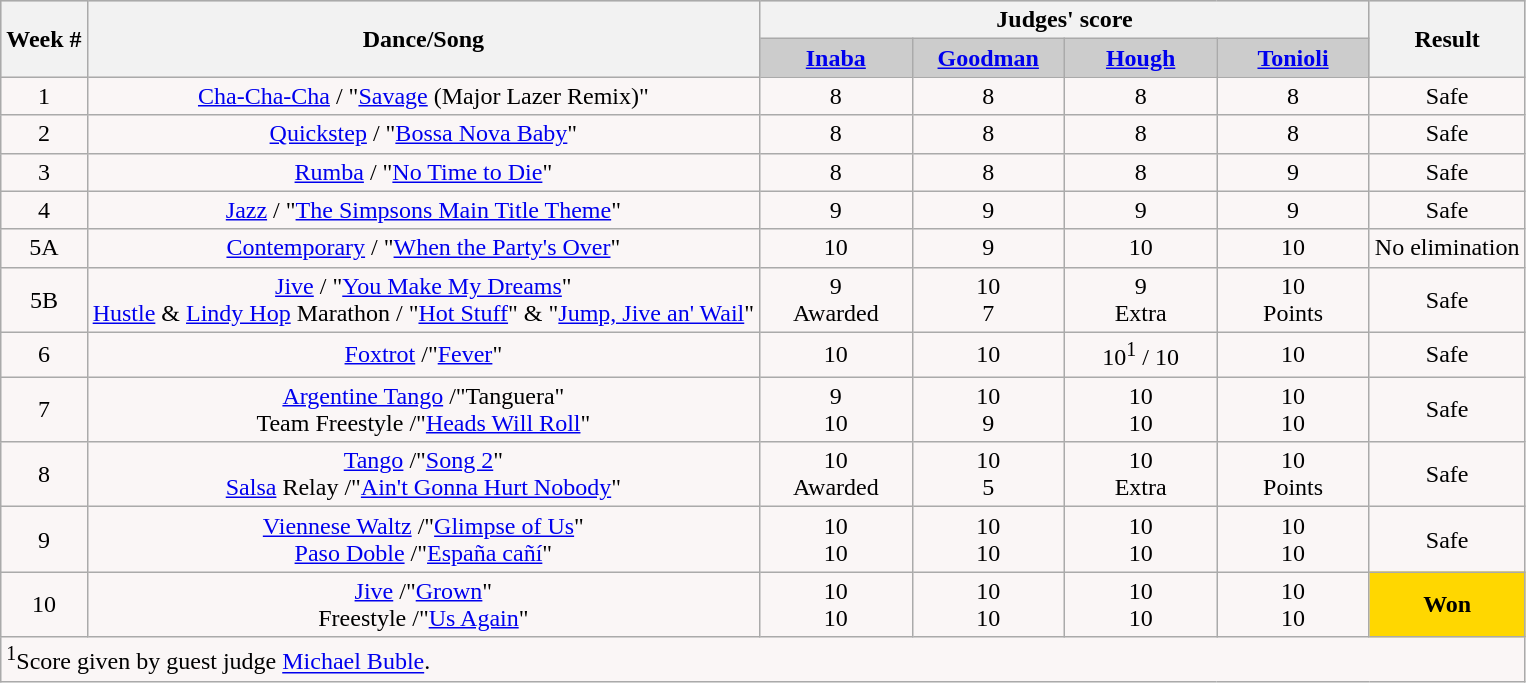<table class="wikitable collapsible collapsed">
<tr style="text-align: center; background:#ccc;">
<th rowspan="2">Week #</th>
<th rowspan="2">Dance/Song</th>
<th colspan="4">Judges' score</th>
<th rowspan="2">Result</th>
</tr>
<tr style="text-align: center; background:#ccc;">
<td style="width:10%; "><strong><a href='#'>Inaba</a></strong></td>
<td style="width:10%; "><strong><a href='#'>Goodman</a></strong></td>
<td style="width:10%; "><strong><a href='#'>Hough</a></strong></td>
<td style="width:10%; "><strong><a href='#'>Tonioli</a></strong></td>
</tr>
<tr style="text-align: center; background:#faf6f6;">
<td>1</td>
<td><a href='#'>Cha-Cha-Cha</a> / "<a href='#'>Savage</a> (Major Lazer Remix)"</td>
<td>8</td>
<td>8</td>
<td>8</td>
<td>8</td>
<td>Safe</td>
</tr>
<tr style="text-align:center; background:#faf6f6;">
<td>2</td>
<td><a href='#'>Quickstep</a> / "<a href='#'>Bossa Nova Baby</a>"</td>
<td>8</td>
<td>8</td>
<td>8</td>
<td>8</td>
<td>Safe</td>
</tr>
<tr style="text-align:center; background:#faf6f6;">
<td>3</td>
<td><a href='#'>Rumba</a> / "<a href='#'>No Time to Die</a>"</td>
<td>8</td>
<td>8</td>
<td>8</td>
<td>9</td>
<td>Safe</td>
</tr>
<tr style="text-align:center; background:#faf6f6;">
<td>4</td>
<td><a href='#'>Jazz</a> / "<a href='#'>The Simpsons Main Title Theme</a>"</td>
<td>9</td>
<td>9</td>
<td>9</td>
<td>9</td>
<td>Safe</td>
</tr>
<tr style="text-align:center; background:#faf6f6;">
<td>5A</td>
<td><a href='#'>Contemporary</a> / "<a href='#'>When the Party's Over</a>"</td>
<td>10</td>
<td>9</td>
<td>10</td>
<td>10</td>
<td>No elimination</td>
</tr>
<tr style="text-align:center; background:#faf6f6">
<td>5B</td>
<td><a href='#'>Jive</a> / "<a href='#'>You Make My Dreams</a>" <br> <a href='#'>Hustle</a> & <a href='#'>Lindy Hop</a> Marathon / "<a href='#'>Hot Stuff</a>" & "<a href='#'>Jump, Jive an' Wail</a>"</td>
<td>9 <br> Awarded</td>
<td>10 <br> 7</td>
<td>9 <br> Extra</td>
<td>10 <br> Points</td>
<td>Safe</td>
</tr>
<tr style="text-align:center; background:#faf6f6">
<td>6</td>
<td><a href='#'>Foxtrot</a> /"<a href='#'>Fever</a>"</td>
<td>10</td>
<td>10</td>
<td>10<sup>1</sup> / 10</td>
<td>10</td>
<td>Safe</td>
</tr>
<tr style="text-align:center; background:#faf6f6">
<td>7</td>
<td><a href='#'>Argentine Tango</a> /"Tanguera"<br>Team Freestyle /"<a href='#'>Heads Will Roll</a>"</td>
<td>9<br>10</td>
<td>10<br>9</td>
<td>10<br>10</td>
<td>10<br>10</td>
<td>Safe</td>
</tr>
<tr style="text-align:center; background:#faf6f6">
<td>8</td>
<td><a href='#'>Tango</a> /"<a href='#'>Song 2</a>"<br><a href='#'>Salsa</a> Relay /"<a href='#'>Ain't Gonna Hurt Nobody</a>"</td>
<td>10<br>Awarded</td>
<td>10<br>5</td>
<td>10<br>Extra</td>
<td>10<br>Points</td>
<td>Safe</td>
</tr>
<tr style="text-align:center; background:#faf6f6">
<td>9</td>
<td><a href='#'>Viennese Waltz</a> /"<a href='#'>Glimpse of Us</a>"<br><a href='#'>Paso Doble</a> /"<a href='#'>España cañí</a>"</td>
<td>10<br>10</td>
<td>10<br>10</td>
<td>10<br>10</td>
<td>10<br>10</td>
<td>Safe</td>
</tr>
<tr style="text-align:center; background:#faf6f6">
<td>10</td>
<td><a href='#'>Jive</a> /"<a href='#'>Grown</a>"<br>Freestyle /"<a href='#'>Us Again</a>"</td>
<td>10<br>10</td>
<td>10<br>10</td>
<td>10<br>10</td>
<td>10<br>10</td>
<th style="background:gold;">Won</th>
</tr>
<tr>
<td colspan="7" style="background:#faf6f6; text-align:left;"><sup>1</sup>Score given by guest judge <a href='#'>Michael Buble</a>.</td>
</tr>
</table>
